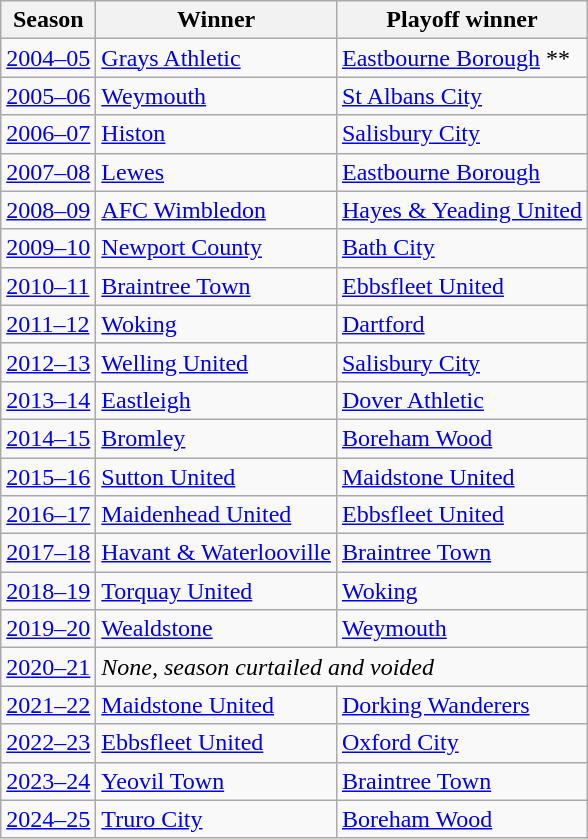<table class="wikitable" align="center">
<tr>
<th>Season</th>
<th>Winner</th>
<th>Playoff winner</th>
</tr>
<tr>
<td><a href='#'>2004–05</a></td>
<td><a href='#'>Grays Athletic</a></td>
<td><a href='#'>Eastbourne Borough</a> **</td>
</tr>
<tr>
<td><a href='#'>2005–06</a></td>
<td><a href='#'>Weymouth</a></td>
<td><a href='#'>St Albans City</a></td>
</tr>
<tr>
<td><a href='#'>2006–07</a></td>
<td><a href='#'>Histon</a></td>
<td><a href='#'>Salisbury City</a></td>
</tr>
<tr>
<td><a href='#'>2007–08</a></td>
<td><a href='#'>Lewes</a></td>
<td><a href='#'>Eastbourne Borough</a></td>
</tr>
<tr>
<td><a href='#'>2008–09</a></td>
<td><a href='#'>AFC Wimbledon</a></td>
<td><a href='#'>Hayes & Yeading United</a></td>
</tr>
<tr>
<td><a href='#'>2009–10</a></td>
<td><a href='#'>Newport County</a></td>
<td><a href='#'>Bath City</a></td>
</tr>
<tr>
<td><a href='#'>2010–11</a></td>
<td><a href='#'>Braintree Town</a></td>
<td><a href='#'>Ebbsfleet United</a></td>
</tr>
<tr>
<td><a href='#'>2011–12</a></td>
<td><a href='#'>Woking</a></td>
<td><a href='#'>Dartford</a></td>
</tr>
<tr>
<td><a href='#'>2012–13</a></td>
<td><a href='#'>Welling United</a></td>
<td><a href='#'>Salisbury City</a></td>
</tr>
<tr>
<td><a href='#'>2013–14</a></td>
<td><a href='#'>Eastleigh</a></td>
<td><a href='#'>Dover Athletic</a></td>
</tr>
<tr>
<td><a href='#'>2014–15</a></td>
<td><a href='#'>Bromley</a></td>
<td><a href='#'>Boreham Wood</a></td>
</tr>
<tr>
<td><a href='#'>2015–16</a></td>
<td><a href='#'>Sutton United</a></td>
<td><a href='#'>Maidstone United</a></td>
</tr>
<tr>
<td><a href='#'>2016–17</a></td>
<td><a href='#'>Maidenhead United</a></td>
<td><a href='#'>Ebbsfleet United</a></td>
</tr>
<tr>
<td><a href='#'>2017–18</a></td>
<td><a href='#'>Havant & Waterlooville</a></td>
<td><a href='#'>Braintree Town</a></td>
</tr>
<tr>
<td><a href='#'>2018–19</a></td>
<td><a href='#'>Torquay United</a></td>
<td><a href='#'>Woking</a></td>
</tr>
<tr>
<td><a href='#'>2019–20</a></td>
<td><a href='#'>Wealdstone</a></td>
<td><a href='#'>Weymouth</a></td>
</tr>
<tr>
<td><a href='#'>2020–21</a></td>
<td colspan="2"><em>None, season curtailed and voided</em></td>
</tr>
<tr>
<td><a href='#'>2021–22</a></td>
<td><a href='#'>Maidstone United</a></td>
<td><a href='#'>Dorking Wanderers</a></td>
</tr>
<tr>
<td><a href='#'>2022–23</a></td>
<td><a href='#'>Ebbsfleet United</a></td>
<td><a href='#'>Oxford City</a></td>
</tr>
<tr>
<td><a href='#'>2023–24</a></td>
<td><a href='#'>Yeovil Town</a></td>
<td><a href='#'>Braintree Town</a></td>
</tr>
<tr>
<td><a href='#'>2024–25</a></td>
<td><a href='#'>Truro City</a></td>
<td><a href='#'>Boreham Wood</a></td>
</tr>
</table>
